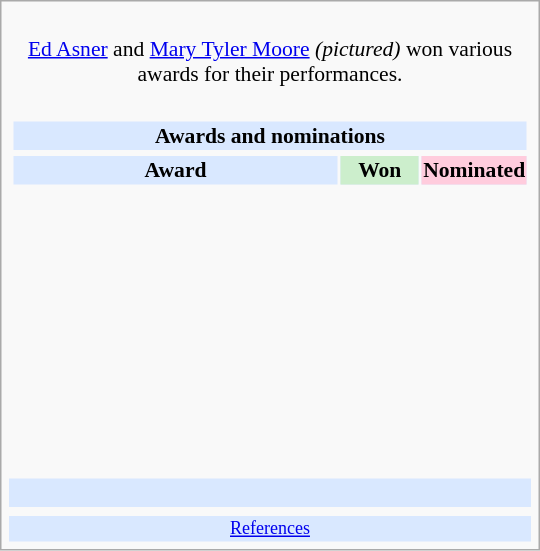<table class="infobox" style="width: 25em; text-align: left; font-size: 90%; vertical-align: middle;">
<tr>
<td colspan="3" style="text-align:center;"><br><a href='#'>Ed Asner</a> and <a href='#'>Mary Tyler Moore</a> <em>(pictured)</em> won various awards for their performances.</td>
</tr>
<tr>
<td colspan=3><br><table class="collapsible collapsed" width=100%>
<tr>
<th colspan=3 style="background-color: #D9E8FF; text-align: center;">Awards and nominations</th>
</tr>
<tr>
</tr>
<tr bgcolor=#D9E8FF>
<td style="text-align:center;"><strong>Award</strong></td>
<td style="text-align:center; background: #cceecc; text-size:0.9em" width=50><strong>Won</strong></td>
<td style="text-align:center; background: #ffccdd; text-size:0.9em" width=50><strong>Nominated</strong></td>
</tr>
<tr>
<td align="center"><br></td>
<td></td>
<td></td>
</tr>
<tr>
<td align="center"><br></td>
<td></td>
<td></td>
</tr>
<tr>
<td align="center"><br></td>
<td></td>
<td></td>
</tr>
<tr>
<td align="center"><br></td>
<td></td>
<td></td>
</tr>
<tr>
<td align="center"><br></td>
<td></td>
<td></td>
</tr>
<tr>
<td align="center"><br></td>
<td></td>
<td></td>
</tr>
<tr>
<td align="center"><br></td>
<td></td>
<td></td>
</tr>
<tr>
<td align="center"><br></td>
<td></td>
<td></td>
</tr>
<tr>
<td align="center"><br></td>
<td></td>
<td></td>
</tr>
<tr>
</tr>
</table>
</td>
</tr>
<tr bgcolor=#D9E8FF>
<td align="center" colspan="3"><br></td>
</tr>
<tr>
<td></td>
<td></td>
<td></td>
</tr>
<tr bgcolor=#D9E8FF>
<td colspan="3" style="font-size: smaller; text-align:center;"><a href='#'>References</a></td>
</tr>
</table>
